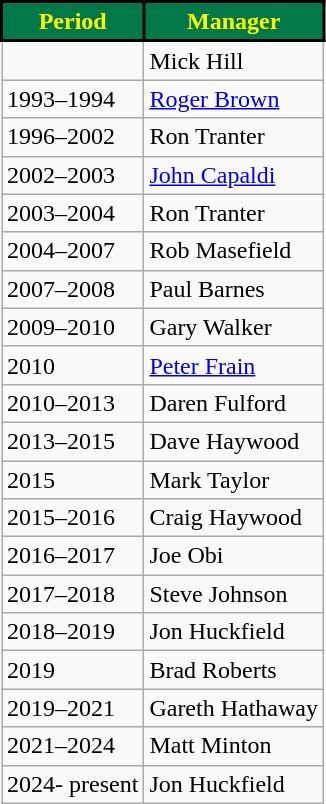<table class="wikitable sortable">
<tr>
<th style="background:#037949; color:#FFFF00; border:2px solid #000;" scope="col">Period</th>
<th style="background:#037949; color:#FFFF00; border:2px solid #000;" scope="col">Manager</th>
</tr>
<tr>
<td></td>
<td> Mick Hill</td>
</tr>
<tr>
<td>1993–1994</td>
<td> <a href='#'>Roger Brown</a></td>
</tr>
<tr>
<td>1996–2002</td>
<td> Ron Tranter</td>
</tr>
<tr>
<td>2002–2003</td>
<td> <a href='#'>John Capaldi</a></td>
</tr>
<tr>
<td>2003–2004</td>
<td> Ron Tranter</td>
</tr>
<tr>
<td>2004–2007</td>
<td> Rob Masefield</td>
</tr>
<tr>
<td>2007–2008</td>
<td> Paul Barnes</td>
</tr>
<tr>
<td>2009–2010</td>
<td> Gary Walker</td>
</tr>
<tr>
<td>2010</td>
<td> <a href='#'>Peter Frain</a></td>
</tr>
<tr>
<td>2010–2013</td>
<td> Daren Fulford</td>
</tr>
<tr>
<td>2013–2015</td>
<td> Dave Haywood</td>
</tr>
<tr>
<td>2015</td>
<td> Mark Taylor</td>
</tr>
<tr>
<td>2015–2016</td>
<td> Craig Haywood</td>
</tr>
<tr>
<td>2016–2017</td>
<td> Joe Obi</td>
</tr>
<tr>
<td>2017–2018</td>
<td> Steve Johnson</td>
</tr>
<tr>
<td>2018–2019</td>
<td> Jon Huckfield</td>
</tr>
<tr>
<td>2019</td>
<td> Brad Roberts</td>
</tr>
<tr>
<td>2019–2021</td>
<td> Gareth Hathaway</td>
</tr>
<tr>
<td>2021–2024</td>
<td> Matt Minton</td>
</tr>
<tr>
<td>2024- present</td>
<td> Jon Huckfield</td>
</tr>
</table>
